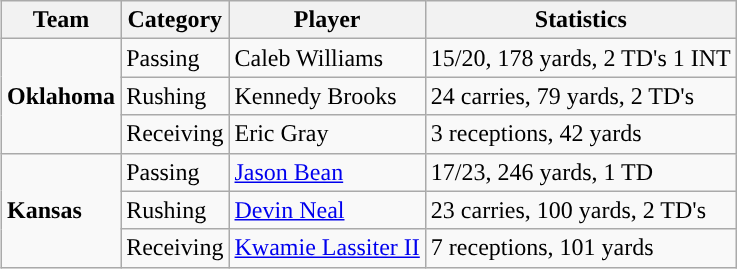<table class="wikitable" style="float: right;">
<tr>
<th>Team</th>
<th>Category</th>
<th>Player</th>
<th>Statistics</th>
</tr>
<tr>
<td rowspan=3><strong>Oklahoma</strong></td>
<td>Passing</td>
<td>Caleb Williams</td>
<td>15/20, 178 yards, 2 TD's 1 INT</td>
</tr>
<tr>
<td>Rushing</td>
<td>Kennedy Brooks</td>
<td>24 carries, 79 yards, 2 TD's</td>
</tr>
<tr>
<td>Receiving</td>
<td>Eric Gray</td>
<td>3 receptions, 42 yards</td>
</tr>
<tr>
<td rowspan=3><strong>Kansas</strong></td>
<td>Passing</td>
<td><a href='#'>Jason Bean</a></td>
<td>17/23, 246 yards, 1 TD</td>
</tr>
<tr>
<td>Rushing</td>
<td><a href='#'>Devin Neal</a></td>
<td>23 carries, 100 yards, 2 TD's</td>
</tr>
<tr>
<td>Receiving</td>
<td><a href='#'>Kwamie Lassiter II</a></td>
<td>7 receptions, 101 yards</td>
</tr>
</table>
